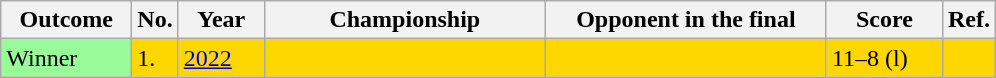<table class="sortable wikitable">
<tr>
<th width="80">Outcome</th>
<th width="20">No.</th>
<th width="50">Year</th>
<th style="width:180px;">Championship</th>
<th style="width:180px;">Opponent in the final</th>
<th width="70">Score</th>
<th width="20">Ref.</th>
</tr>
<tr style="background:gold;">
<td style="background:#98FB98;">Winner</td>
<td>1.</td>
<td><a href='#'>2022</a></td>
<td></td>
<td></td>
<td>11–8 (l)</td>
<td></td>
</tr>
</table>
